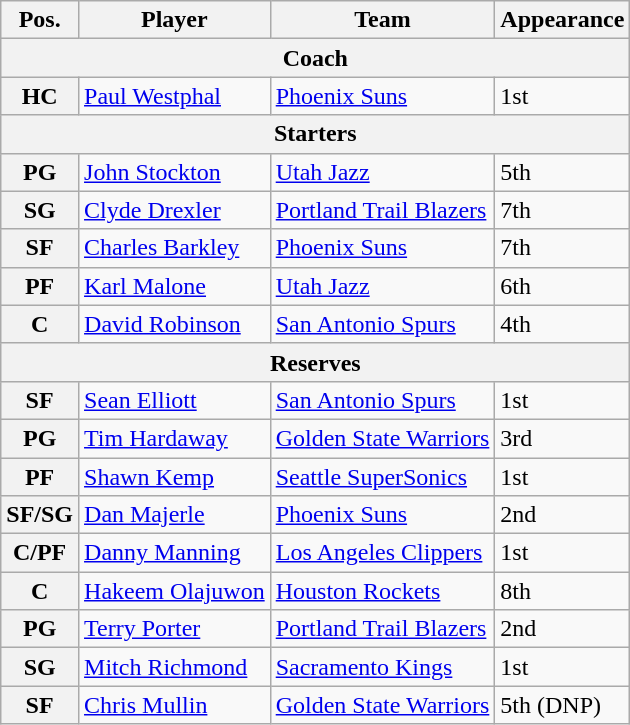<table class="wikitable">
<tr>
<th>Pos.</th>
<th>Player</th>
<th>Team</th>
<th>Appearance</th>
</tr>
<tr>
<th colspan="4">Coach</th>
</tr>
<tr>
<th>HC</th>
<td><a href='#'>Paul Westphal</a></td>
<td><a href='#'>Phoenix Suns</a></td>
<td>1st</td>
</tr>
<tr>
<th colspan="4">Starters</th>
</tr>
<tr>
<th>PG</th>
<td><a href='#'>John Stockton</a></td>
<td><a href='#'>Utah Jazz</a></td>
<td>5th</td>
</tr>
<tr>
<th>SG</th>
<td><a href='#'>Clyde Drexler</a></td>
<td><a href='#'>Portland Trail Blazers</a></td>
<td>7th</td>
</tr>
<tr>
<th>SF</th>
<td><a href='#'>Charles Barkley</a></td>
<td><a href='#'>Phoenix Suns</a></td>
<td>7th</td>
</tr>
<tr>
<th>PF</th>
<td><a href='#'>Karl Malone</a></td>
<td><a href='#'>Utah Jazz</a></td>
<td>6th</td>
</tr>
<tr>
<th>C</th>
<td><a href='#'>David Robinson</a></td>
<td><a href='#'>San Antonio Spurs</a></td>
<td>4th</td>
</tr>
<tr>
<th colspan="4">Reserves</th>
</tr>
<tr>
<th>SF</th>
<td><a href='#'>Sean Elliott</a></td>
<td><a href='#'>San Antonio Spurs</a></td>
<td>1st</td>
</tr>
<tr>
<th>PG</th>
<td><a href='#'>Tim Hardaway</a></td>
<td><a href='#'>Golden State Warriors</a></td>
<td>3rd</td>
</tr>
<tr>
<th>PF</th>
<td><a href='#'>Shawn Kemp</a></td>
<td><a href='#'>Seattle SuperSonics</a></td>
<td>1st</td>
</tr>
<tr>
<th>SF/SG</th>
<td><a href='#'>Dan Majerle</a></td>
<td><a href='#'>Phoenix Suns</a></td>
<td>2nd</td>
</tr>
<tr>
<th>C/PF</th>
<td><a href='#'>Danny Manning</a></td>
<td><a href='#'>Los Angeles Clippers</a></td>
<td>1st</td>
</tr>
<tr>
<th>C</th>
<td><a href='#'>Hakeem Olajuwon</a></td>
<td><a href='#'>Houston Rockets</a></td>
<td>8th</td>
</tr>
<tr>
<th>PG</th>
<td><a href='#'>Terry Porter</a></td>
<td><a href='#'>Portland Trail Blazers</a></td>
<td>2nd </td>
</tr>
<tr>
<th>SG</th>
<td><a href='#'>Mitch Richmond</a></td>
<td><a href='#'>Sacramento Kings</a></td>
<td>1st </td>
</tr>
<tr>
<th>SF</th>
<td><a href='#'>Chris Mullin</a></td>
<td><a href='#'>Golden State Warriors</a></td>
<td>5th (DNP)</td>
</tr>
</table>
